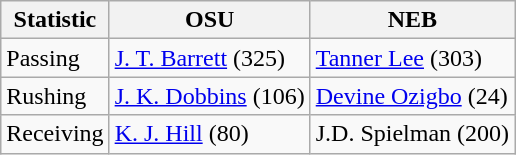<table class="wikitable">
<tr>
<th>Statistic</th>
<th>OSU</th>
<th>NEB</th>
</tr>
<tr>
<td>Passing</td>
<td><a href='#'>J. T. Barrett</a> (325)</td>
<td><a href='#'>Tanner Lee</a> (303)</td>
</tr>
<tr>
<td>Rushing</td>
<td><a href='#'>J. K. Dobbins</a> (106)</td>
<td><a href='#'>Devine Ozigbo</a> (24)</td>
</tr>
<tr>
<td>Receiving</td>
<td><a href='#'>K. J. Hill</a> (80)</td>
<td>J.D. Spielman (200)</td>
</tr>
</table>
